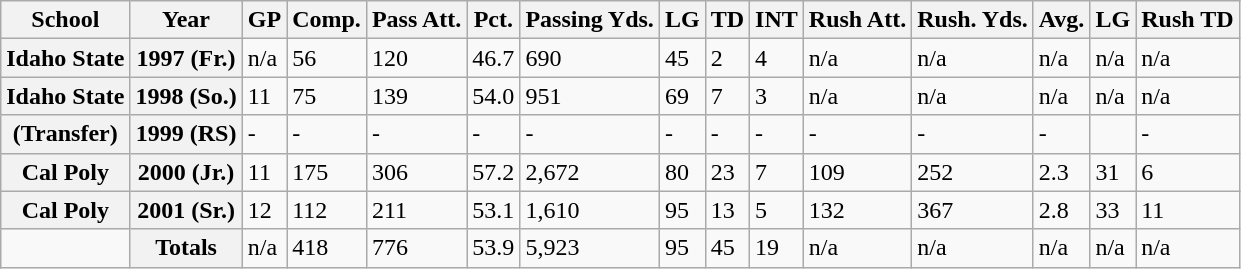<table class="wikitable sortable">
<tr>
<th>School</th>
<th>Year</th>
<th>GP</th>
<th>Comp.</th>
<th>Pass Att.</th>
<th>Pct.</th>
<th>Passing Yds.</th>
<th>LG</th>
<th>TD</th>
<th>INT</th>
<th>Rush Att.</th>
<th>Rush. Yds.</th>
<th>Avg.</th>
<th>LG</th>
<th>Rush TD</th>
</tr>
<tr>
<th>Idaho State</th>
<th>1997 (Fr.)</th>
<td>n/a</td>
<td>56</td>
<td>120</td>
<td>46.7</td>
<td>690</td>
<td>45</td>
<td>2</td>
<td>4</td>
<td>n/a</td>
<td>n/a</td>
<td>n/a</td>
<td>n/a</td>
<td>n/a</td>
</tr>
<tr>
<th>Idaho State</th>
<th>1998 (So.)</th>
<td>11</td>
<td>75</td>
<td>139</td>
<td>54.0</td>
<td>951</td>
<td>69</td>
<td>7</td>
<td>3</td>
<td>n/a</td>
<td>n/a</td>
<td>n/a</td>
<td>n/a</td>
<td>n/a</td>
</tr>
<tr>
<th>(Transfer)</th>
<th>1999 (RS)</th>
<td>-</td>
<td>-</td>
<td>-</td>
<td>-</td>
<td>-</td>
<td>-</td>
<td>-</td>
<td>-</td>
<td>-</td>
<td>-</td>
<td>-</td>
<td></td>
<td>-</td>
</tr>
<tr>
<th>Cal Poly</th>
<th>2000 (Jr.)</th>
<td>11</td>
<td>175</td>
<td>306</td>
<td>57.2</td>
<td>2,672</td>
<td>80</td>
<td>23</td>
<td>7</td>
<td>109</td>
<td>252</td>
<td>2.3</td>
<td>31</td>
<td>6</td>
</tr>
<tr>
<th>Cal Poly</th>
<th>2001 (Sr.)</th>
<td>12</td>
<td>112</td>
<td>211</td>
<td>53.1</td>
<td>1,610</td>
<td>95</td>
<td>13</td>
<td>5</td>
<td>132</td>
<td>367</td>
<td>2.8</td>
<td>33</td>
<td>11</td>
</tr>
<tr>
<td></td>
<th>Totals</th>
<td>n/a</td>
<td>418</td>
<td>776</td>
<td>53.9</td>
<td>5,923</td>
<td>95</td>
<td>45</td>
<td>19</td>
<td>n/a</td>
<td>n/a</td>
<td>n/a</td>
<td>n/a</td>
<td>n/a</td>
</tr>
</table>
